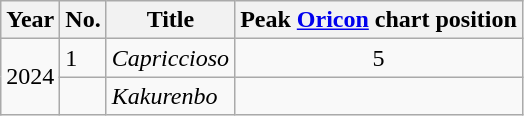<table class="wikitable sortable">
<tr>
<th>Year</th>
<th>No.</th>
<th>Title</th>
<th>Peak <a href='#'>Oricon</a> chart position</th>
</tr>
<tr>
<td rowspan="2">2024</td>
<td>1</td>
<td><em>Capriccioso</em></td>
<td style="text-align:center;">5</td>
</tr>
<tr>
<td></td>
<td><em>Kakurenbo</em></td>
<td></td>
</tr>
</table>
